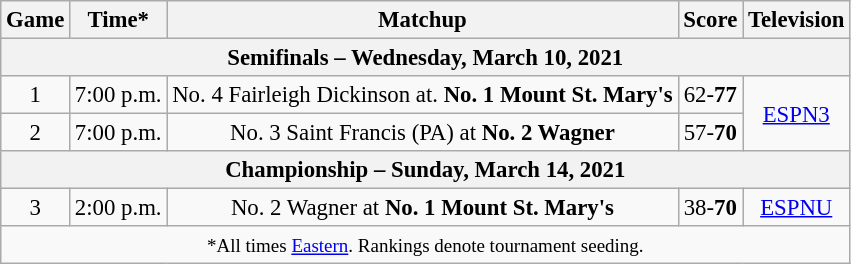<table class="wikitable" style="font-size: 95%; text-align:center">
<tr>
<th>Game</th>
<th>Time*</th>
<th>Matchup</th>
<th>Score</th>
<th>Television</th>
</tr>
<tr>
<th colspan="6">Semifinals – Wednesday, March 10, 2021</th>
</tr>
<tr>
<td>1</td>
<td>7:00 p.m.</td>
<td>No. 4 Fairleigh Dickinson at. <strong>No. 1 Mount St. Mary's</strong></td>
<td>62-<strong>77</strong></td>
<td rowspan="2"><a href='#'>ESPN3</a></td>
</tr>
<tr>
<td>2</td>
<td>7:00 p.m.</td>
<td>No. 3 Saint Francis (PA) at <strong>No. 2 Wagner</strong></td>
<td>57-<strong>70</strong></td>
</tr>
<tr>
<th colspan="6">Championship – Sunday, March 14, 2021</th>
</tr>
<tr>
<td>3</td>
<td>2:00 p.m.</td>
<td>No. 2 Wagner at <strong>No. 1 Mount St. Mary's</strong></td>
<td>38-<strong>70</strong></td>
<td><a href='#'>ESPNU</a></td>
</tr>
<tr>
<td colspan="6"><small>*All times <a href='#'>Eastern</a>. Rankings denote tournament seeding.</small></td>
</tr>
</table>
